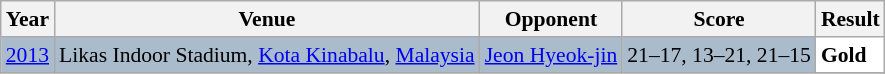<table class="sortable wikitable" style="font-size: 90%;">
<tr>
<th>Year</th>
<th>Venue</th>
<th>Opponent</th>
<th>Score</th>
<th>Result</th>
</tr>
<tr style="background:#AABBCC">
<td align="center"><a href='#'>2013</a></td>
<td align="left">Likas Indoor Stadium, <a href='#'>Kota Kinabalu</a>, <a href='#'>Malaysia</a></td>
<td align="left"> <a href='#'>Jeon Hyeok-jin</a></td>
<td align="left">21–17, 13–21, 21–15</td>
<td style="text-align:left; background:white"> <strong>Gold</strong></td>
</tr>
<tr>
</tr>
</table>
